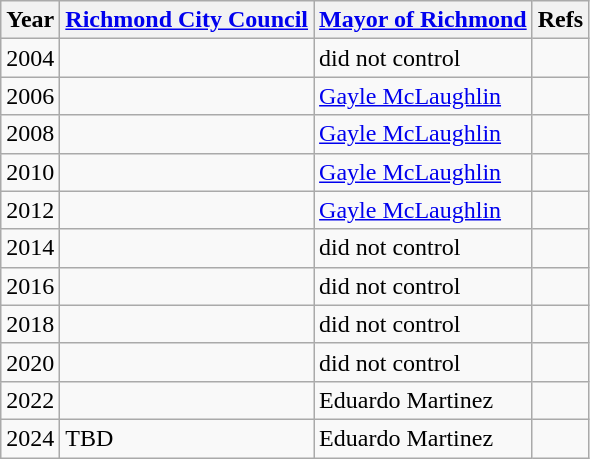<table class="wikitable sortable">
<tr>
<th>Year</th>
<th><a href='#'>Richmond City Council</a></th>
<th><a href='#'>Mayor of Richmond</a></th>
<th>Refs</th>
</tr>
<tr>
<td>2004</td>
<td></td>
<td>did not control</td>
<td></td>
</tr>
<tr>
<td>2006</td>
<td></td>
<td><a href='#'>Gayle McLaughlin</a></td>
<td></td>
</tr>
<tr>
<td>2008</td>
<td></td>
<td><a href='#'>Gayle McLaughlin</a></td>
<td></td>
</tr>
<tr>
<td>2010</td>
<td></td>
<td><a href='#'>Gayle McLaughlin</a></td>
<td></td>
</tr>
<tr>
<td>2012</td>
<td></td>
<td><a href='#'>Gayle McLaughlin</a></td>
<td></td>
</tr>
<tr>
<td>2014</td>
<td></td>
<td>did not control</td>
<td></td>
</tr>
<tr>
<td>2016</td>
<td></td>
<td>did not control</td>
<td></td>
</tr>
<tr>
<td>2018</td>
<td></td>
<td>did not control</td>
<td></td>
</tr>
<tr>
<td>2020</td>
<td></td>
<td>did not control</td>
<td></td>
</tr>
<tr>
<td>2022</td>
<td></td>
<td>Eduardo Martinez</td>
<td></td>
</tr>
<tr>
<td>2024</td>
<td>TBD</td>
<td>Eduardo Martinez</td>
<td></td>
</tr>
</table>
